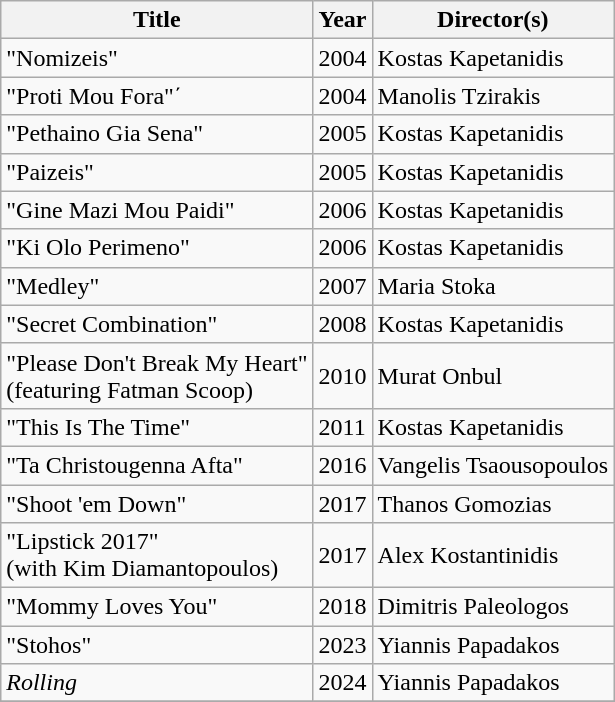<table class="wikitable plainrowheaders sortable">
<tr>
<th scope="col">Title</th>
<th scope="col">Year</th>
<th scope="col">Director(s)</th>
</tr>
<tr>
<td>"Nomizeis"</td>
<td>2004</td>
<td>Kostas Kapetanidis</td>
</tr>
<tr>
<td>"Proti Mou Fora"΄</td>
<td>2004</td>
<td>Manolis Tzirakis</td>
</tr>
<tr>
<td>"Pethaino Gia Sena"</td>
<td>2005</td>
<td>Kostas Kapetanidis</td>
</tr>
<tr>
<td>"Paizeis"</td>
<td>2005</td>
<td>Kostas Kapetanidis</td>
</tr>
<tr>
<td>"Gine Mazi Mou Paidi"</td>
<td>2006</td>
<td>Kostas Kapetanidis</td>
</tr>
<tr>
<td>"Ki Olo Perimeno"</td>
<td>2006</td>
<td>Kostas Kapetanidis</td>
</tr>
<tr>
<td>"Medley"</td>
<td>2007</td>
<td>Maria Stoka</td>
</tr>
<tr>
<td>"Secret Combination"</td>
<td>2008</td>
<td>Kostas Kapetanidis</td>
</tr>
<tr>
<td>"Please Don't Break My Heart" <br><span>(featuring Fatman Scoop)</span></td>
<td>2010</td>
<td>Murat Onbul</td>
</tr>
<tr>
<td>"This Is The Time"</td>
<td>2011</td>
<td>Kostas Kapetanidis</td>
</tr>
<tr>
<td>"Ta Christougenna Afta"</td>
<td>2016</td>
<td>Vangelis Tsaousopoulos</td>
</tr>
<tr>
<td>"Shoot 'em Down"</td>
<td>2017</td>
<td>Thanos Gomozias</td>
</tr>
<tr>
<td>"Lipstick 2017" <br><span>(with Kim Diamantopoulos)</span></td>
<td>2017</td>
<td>Alex Kostantinidis</td>
</tr>
<tr>
<td>"Mommy Loves You"</td>
<td>2018</td>
<td>Dimitris Paleologos</td>
</tr>
<tr>
<td>"Stohos"</td>
<td>2023</td>
<td>Yiannis Papadakos</td>
</tr>
<tr>
<td><em>Rolling</em></td>
<td>2024</td>
<td>Yiannis Papadakos</td>
</tr>
<tr>
</tr>
</table>
